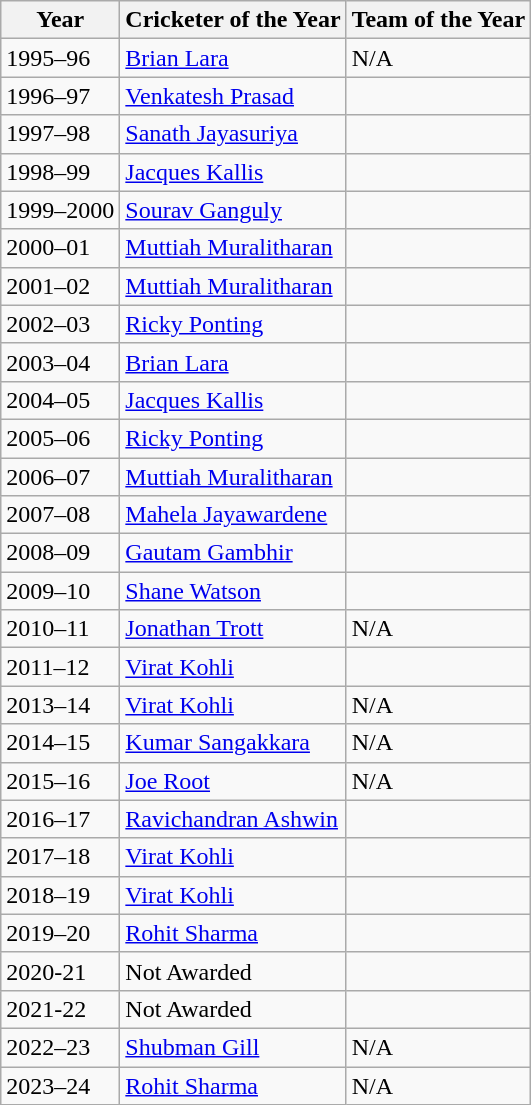<table class=wikitable>
<tr>
<th>Year</th>
<th>Cricketer of the Year</th>
<th>Team of the Year</th>
</tr>
<tr>
<td>1995–96</td>
<td> <a href='#'>Brian Lara</a></td>
<td>N/A</td>
</tr>
<tr>
<td>1996–97</td>
<td> <a href='#'>Venkatesh Prasad</a></td>
<td></td>
</tr>
<tr>
<td>1997–98</td>
<td> <a href='#'>Sanath Jayasuriya</a></td>
<td></td>
</tr>
<tr>
<td>1998–99</td>
<td> <a href='#'>Jacques Kallis</a></td>
<td></td>
</tr>
<tr>
<td>1999–2000</td>
<td> <a href='#'>Sourav Ganguly</a></td>
<td></td>
</tr>
<tr>
<td>2000–01</td>
<td> <a href='#'>Muttiah Muralitharan</a></td>
<td></td>
</tr>
<tr>
<td>2001–02</td>
<td> <a href='#'>Muttiah Muralitharan</a></td>
<td></td>
</tr>
<tr>
<td>2002–03</td>
<td> <a href='#'>Ricky Ponting</a></td>
<td></td>
</tr>
<tr>
<td>2003–04</td>
<td> <a href='#'>Brian Lara</a></td>
<td></td>
</tr>
<tr>
<td>2004–05</td>
<td> <a href='#'>Jacques Kallis</a></td>
<td></td>
</tr>
<tr>
<td>2005–06</td>
<td> <a href='#'>Ricky Ponting</a></td>
<td></td>
</tr>
<tr>
<td>2006–07</td>
<td> <a href='#'>Muttiah Muralitharan</a></td>
<td></td>
</tr>
<tr>
<td>2007–08</td>
<td> <a href='#'>Mahela Jayawardene</a></td>
<td></td>
</tr>
<tr>
<td>2008–09</td>
<td> <a href='#'>Gautam Gambhir</a></td>
<td></td>
</tr>
<tr>
<td>2009–10</td>
<td> <a href='#'>Shane Watson</a></td>
<td></td>
</tr>
<tr>
<td>2010–11</td>
<td> <a href='#'>Jonathan Trott</a></td>
<td>N/A</td>
</tr>
<tr>
<td>2011–12</td>
<td> <a href='#'>Virat Kohli</a></td>
<td></td>
</tr>
<tr>
<td>2013–14</td>
<td> <a href='#'>Virat Kohli</a></td>
<td>N/A</td>
</tr>
<tr>
<td>2014–15</td>
<td> <a href='#'>Kumar Sangakkara</a></td>
<td>N/A</td>
</tr>
<tr>
<td>2015–16</td>
<td> <a href='#'>Joe Root</a></td>
<td>N/A</td>
</tr>
<tr>
<td>2016–17</td>
<td> <a href='#'>Ravichandran Ashwin</a></td>
<td></td>
</tr>
<tr>
<td>2017–18</td>
<td> <a href='#'>Virat Kohli</a></td>
<td></td>
</tr>
<tr>
<td>2018–19</td>
<td> <a href='#'>Virat Kohli</a></td>
<td></td>
</tr>
<tr>
<td>2019–20</td>
<td> <a href='#'>Rohit Sharma</a></td>
<td></td>
</tr>
<tr>
<td>2020-21</td>
<td>Not Awarded</td>
<td></td>
</tr>
<tr>
<td>2021-22</td>
<td>Not Awarded</td>
<td></td>
</tr>
<tr>
<td>2022–23</td>
<td> <a href='#'>Shubman Gill</a></td>
<td>N/A</td>
</tr>
<tr>
<td>2023–24</td>
<td> <a href='#'>Rohit Sharma</a></td>
<td>N/A</td>
</tr>
</table>
